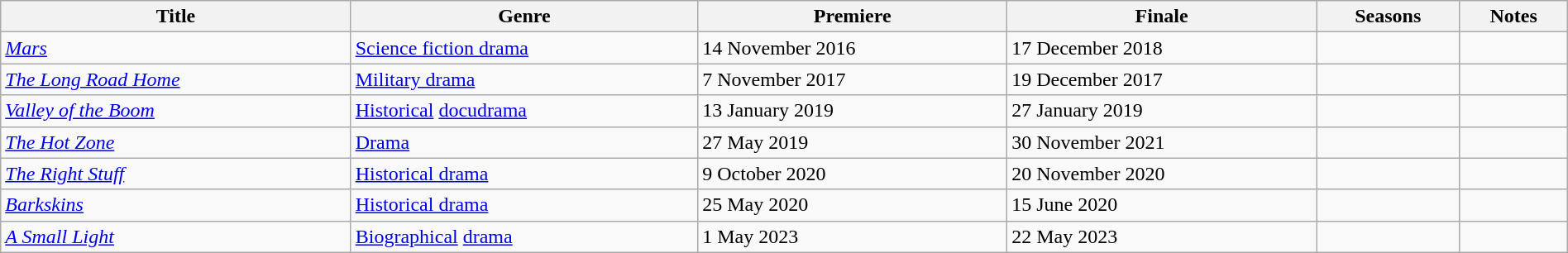<table class="wikitable sortable" style="width:100%;">
<tr>
<th>Title</th>
<th>Genre</th>
<th>Premiere</th>
<th>Finale</th>
<th>Seasons</th>
<th>Notes</th>
</tr>
<tr>
<td><em><a href='#'>Mars</a></em></td>
<td><a href='#'>Science fiction drama</a></td>
<td>14 November 2016</td>
<td>17 December 2018</td>
<td></td>
<td></td>
</tr>
<tr>
<td><em><a href='#'>The Long Road Home</a></em></td>
<td><a href='#'>Military drama</a></td>
<td>7 November 2017</td>
<td>19 December 2017</td>
<td></td>
<td></td>
</tr>
<tr>
<td><em><a href='#'>Valley of the Boom</a></em></td>
<td><a href='#'>Historical</a> <a href='#'>docudrama</a></td>
<td>13 January 2019</td>
<td>27 January 2019</td>
<td></td>
<td></td>
</tr>
<tr>
<td><em><a href='#'>The Hot Zone</a></em></td>
<td><a href='#'>Drama</a></td>
<td>27 May 2019</td>
<td>30 November 2021</td>
<td></td>
<td></td>
</tr>
<tr>
<td><em><a href='#'>The Right Stuff</a></em></td>
<td><a href='#'>Historical drama</a></td>
<td>9 October 2020</td>
<td>20 November 2020</td>
<td></td>
<td></td>
</tr>
<tr>
<td><em><a href='#'>Barkskins</a></em></td>
<td><a href='#'>Historical drama</a></td>
<td>25 May 2020</td>
<td>15 June 2020</td>
<td></td>
<td></td>
</tr>
<tr>
<td><em><a href='#'>A Small Light</a></em></td>
<td><a href='#'>Biographical</a> <a href='#'>drama</a></td>
<td>1 May 2023</td>
<td>22 May 2023</td>
<td></td>
<td></td>
</tr>
</table>
